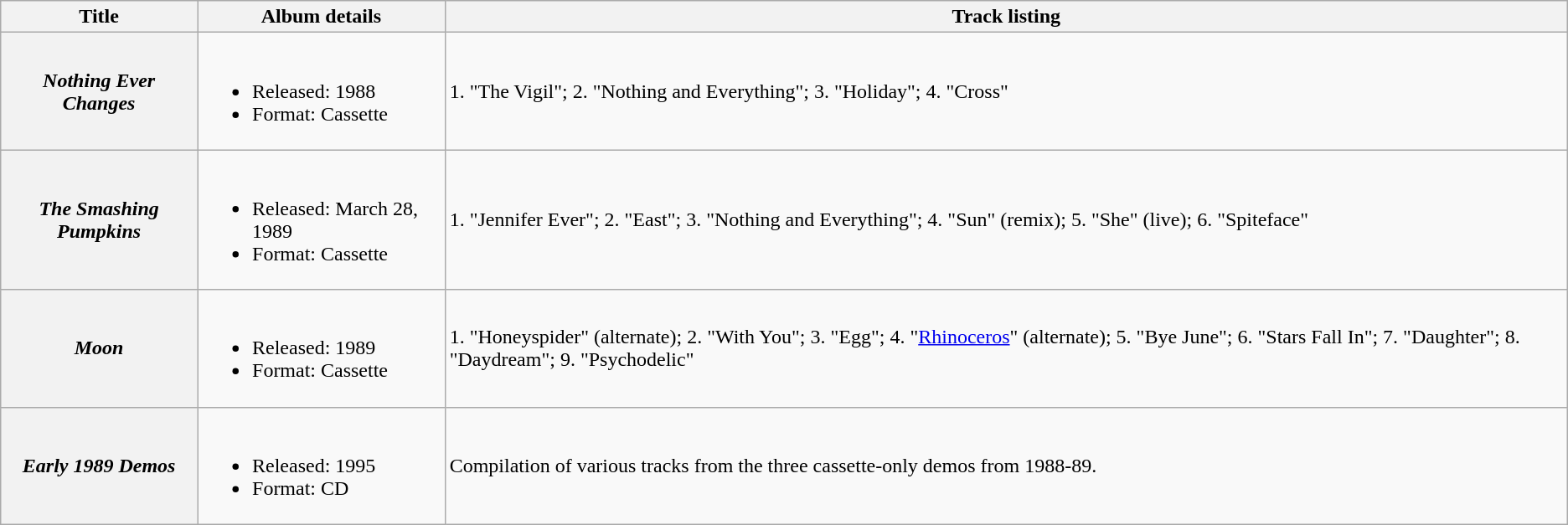<table class="wikitable plainrowheaders">
<tr>
<th scope="col">Title</th>
<th scope="col">Album details</th>
<th scope="col">Track listing</th>
</tr>
<tr>
<th scope="row"><em>Nothing Ever Changes</em></th>
<td><br><ul><li>Released: 1988</li><li>Format: Cassette</li></ul></td>
<td>1. "The Vigil"; 2. "Nothing and Everything"; 3. "Holiday"; 4. "Cross"</td>
</tr>
<tr>
<th scope="row"><em>The Smashing Pumpkins</em></th>
<td><br><ul><li>Released: March 28, 1989</li><li>Format: Cassette</li></ul></td>
<td>1. "Jennifer Ever"; 2. "East"; 3. "Nothing and Everything"; 4. "Sun" (remix); 5. "She" (live); 6. "Spiteface"</td>
</tr>
<tr>
<th scope="row"><em>Moon</em></th>
<td><br><ul><li>Released: 1989</li><li>Format: Cassette</li></ul></td>
<td>1. "Honeyspider" (alternate); 2. "With You"; 3. "Egg"; 4. "<a href='#'>Rhinoceros</a>" (alternate); 5. "Bye June"; 6. "Stars Fall In"; 7. "Daughter"; 8. "Daydream"; 9. "Psychodelic"</td>
</tr>
<tr>
<th scope="row"><em>Early 1989 Demos</em></th>
<td><br><ul><li>Released: 1995</li><li>Format: CD</li></ul></td>
<td>Compilation of various tracks from the three cassette-only demos from 1988-89.</td>
</tr>
</table>
